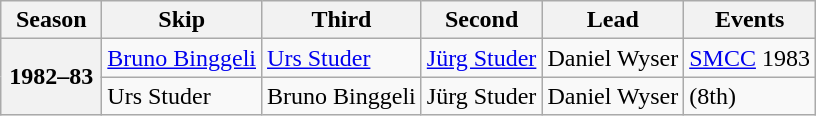<table class="wikitable">
<tr>
<th scope="col" width=60>Season</th>
<th scope="col">Skip</th>
<th scope="col">Third</th>
<th scope="col">Second</th>
<th scope="col">Lead</th>
<th scope="col">Events</th>
</tr>
<tr>
<th scope="row" rowspan="2">1982–83</th>
<td><a href='#'>Bruno Binggeli</a></td>
<td><a href='#'>Urs Studer</a></td>
<td><a href='#'>Jürg Studer</a></td>
<td>Daniel Wyser</td>
<td><a href='#'>SMCC</a> 1983 </td>
</tr>
<tr>
<td>Urs Studer</td>
<td>Bruno Binggeli</td>
<td>Jürg Studer</td>
<td>Daniel Wyser</td>
<td> (8th)</td>
</tr>
</table>
